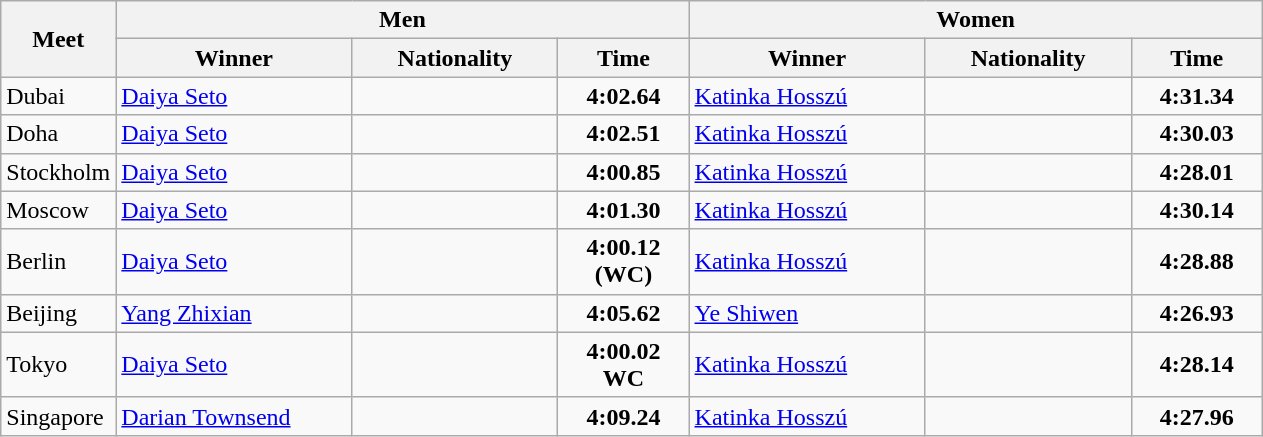<table class="wikitable">
<tr>
<th rowspan="2">Meet</th>
<th colspan="3">Men</th>
<th colspan="3">Women</th>
</tr>
<tr>
<th width=150>Winner</th>
<th width=130>Nationality</th>
<th width=80>Time</th>
<th width=150>Winner</th>
<th width=130>Nationality</th>
<th width=80>Time</th>
</tr>
<tr>
<td>Dubai</td>
<td><a href='#'>Daiya Seto</a></td>
<td></td>
<td align=center><strong>4:02.64</strong></td>
<td><a href='#'>Katinka Hosszú</a></td>
<td></td>
<td align=center><strong>4:31.34</strong></td>
</tr>
<tr>
<td>Doha</td>
<td><a href='#'>Daiya Seto</a></td>
<td></td>
<td align=center><strong>4:02.51</strong></td>
<td><a href='#'>Katinka Hosszú</a></td>
<td></td>
<td align=center><strong>4:30.03</strong></td>
</tr>
<tr>
<td>Stockholm</td>
<td><a href='#'>Daiya Seto</a></td>
<td></td>
<td align=center><strong>4:00.85</strong></td>
<td><a href='#'>Katinka Hosszú</a></td>
<td></td>
<td align=center><strong>4:28.01</strong></td>
</tr>
<tr>
<td>Moscow</td>
<td><a href='#'>Daiya Seto</a></td>
<td></td>
<td align=center><strong>4:01.30</strong></td>
<td><a href='#'>Katinka Hosszú</a></td>
<td></td>
<td align=center><strong>4:30.14</strong></td>
</tr>
<tr>
<td>Berlin</td>
<td><a href='#'>Daiya Seto</a></td>
<td></td>
<td align=center><strong>4:00.12 (WC)</strong></td>
<td><a href='#'>Katinka Hosszú</a></td>
<td></td>
<td align=center><strong>4:28.88</strong></td>
</tr>
<tr>
<td>Beijing</td>
<td><a href='#'>Yang Zhixian</a></td>
<td></td>
<td align=center><strong>4:05.62</strong></td>
<td><a href='#'>Ye Shiwen</a></td>
<td></td>
<td align=center><strong>4:26.93</strong></td>
</tr>
<tr>
<td>Tokyo</td>
<td><a href='#'>Daiya Seto</a></td>
<td></td>
<td align=center><strong>4:00.02 WC</strong></td>
<td><a href='#'>Katinka Hosszú</a></td>
<td></td>
<td align=center><strong>4:28.14</strong></td>
</tr>
<tr>
<td>Singapore</td>
<td><a href='#'>Darian Townsend</a></td>
<td></td>
<td align=center><strong>4:09.24</strong></td>
<td><a href='#'>Katinka Hosszú</a></td>
<td></td>
<td align=center><strong>4:27.96</strong></td>
</tr>
</table>
